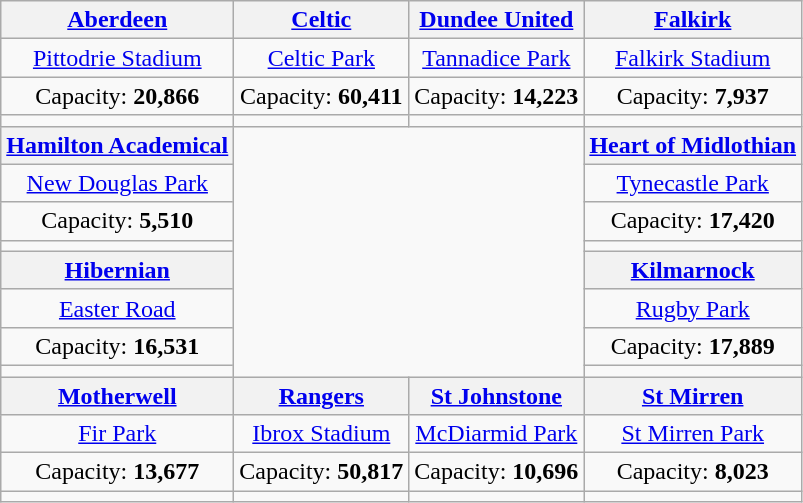<table class="wikitable" style="text-align:center">
<tr>
<th><a href='#'>Aberdeen</a></th>
<th><a href='#'>Celtic</a></th>
<th><a href='#'>Dundee United</a></th>
<th><a href='#'>Falkirk</a></th>
</tr>
<tr>
<td><a href='#'>Pittodrie Stadium</a></td>
<td><a href='#'>Celtic Park</a></td>
<td><a href='#'>Tannadice Park</a></td>
<td><a href='#'>Falkirk Stadium</a></td>
</tr>
<tr>
<td>Capacity: <strong>20,866</strong></td>
<td>Capacity: <strong>60,411</strong></td>
<td>Capacity: <strong>14,223</strong></td>
<td>Capacity: <strong>7,937</strong></td>
</tr>
<tr>
<td></td>
<td></td>
<td></td>
<td></td>
</tr>
<tr>
<th><a href='#'>Hamilton Academical</a></th>
<td rowspan="8" colspan="2"></td>
<th><a href='#'>Heart of Midlothian</a></th>
</tr>
<tr>
<td><a href='#'>New Douglas Park</a></td>
<td><a href='#'>Tynecastle Park</a></td>
</tr>
<tr>
<td>Capacity: <strong>5,510</strong></td>
<td>Capacity: <strong>17,420</strong></td>
</tr>
<tr>
<td></td>
<td></td>
</tr>
<tr>
<th><a href='#'>Hibernian</a></th>
<th><a href='#'>Kilmarnock</a></th>
</tr>
<tr>
<td><a href='#'>Easter Road</a></td>
<td><a href='#'>Rugby Park</a></td>
</tr>
<tr>
<td>Capacity: <strong>16,531</strong></td>
<td>Capacity: <strong>17,889</strong></td>
</tr>
<tr>
<td></td>
<td></td>
</tr>
<tr>
<th><a href='#'>Motherwell</a></th>
<th><a href='#'>Rangers</a></th>
<th><a href='#'>St Johnstone</a></th>
<th><a href='#'>St Mirren</a></th>
</tr>
<tr>
<td><a href='#'>Fir Park</a></td>
<td><a href='#'>Ibrox Stadium</a></td>
<td><a href='#'>McDiarmid Park</a></td>
<td><a href='#'>St Mirren Park</a></td>
</tr>
<tr>
<td>Capacity: <strong>13,677</strong></td>
<td>Capacity: <strong>50,817</strong></td>
<td>Capacity: <strong>10,696</strong></td>
<td>Capacity: <strong>8,023</strong></td>
</tr>
<tr>
<td></td>
<td></td>
<td></td>
<td></td>
</tr>
</table>
